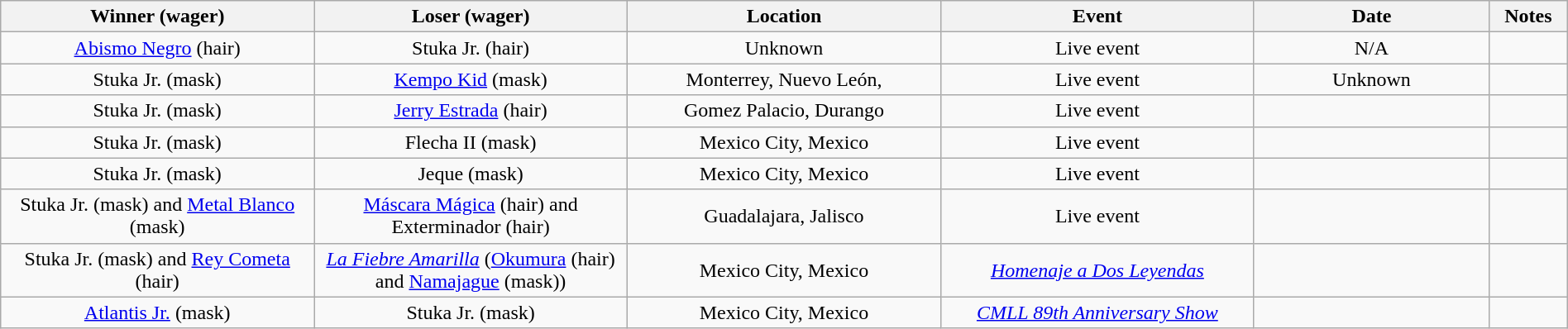<table class="wikitable sortable" width=100%  style="text-align: center">
<tr>
<th width=20% scope="col">Winner (wager)</th>
<th width=20% scope="col">Loser (wager)</th>
<th width=20% scope="col">Location</th>
<th width=20% scope="col">Event</th>
<th width=15% scope="col">Date</th>
<th class="unsortable" width=5% scope="col">Notes</th>
</tr>
<tr>
<td><a href='#'>Abismo Negro</a> (hair)</td>
<td>Stuka Jr. (hair)</td>
<td>Unknown</td>
<td>Live event</td>
<td>N/A</td>
<td></td>
</tr>
<tr>
<td>Stuka Jr. (mask)</td>
<td><a href='#'>Kempo Kid</a> (mask)</td>
<td>Monterrey, Nuevo León,</td>
<td>Live event</td>
<td>Unknown</td>
<td></td>
</tr>
<tr>
<td>Stuka Jr. (mask)</td>
<td><a href='#'>Jerry Estrada</a> (hair)</td>
<td>Gomez Palacio, Durango</td>
<td>Live event</td>
<td></td>
<td></td>
</tr>
<tr>
<td>Stuka Jr. (mask)</td>
<td>Flecha II (mask)</td>
<td>Mexico City, Mexico</td>
<td>Live event</td>
<td></td>
<td></td>
</tr>
<tr>
<td>Stuka Jr. (mask)</td>
<td>Jeque (mask)</td>
<td>Mexico City, Mexico</td>
<td>Live event</td>
<td></td>
<td></td>
</tr>
<tr>
<td>Stuka Jr. (mask) and <a href='#'>Metal Blanco</a> (mask)</td>
<td><a href='#'>Máscara Mágica</a> (hair) and Exterminador (hair)</td>
<td>Guadalajara, Jalisco</td>
<td>Live event</td>
<td></td>
<td></td>
</tr>
<tr>
<td>Stuka Jr. (mask) and <a href='#'>Rey Cometa</a> (hair)</td>
<td><em><a href='#'>La Fiebre Amarilla</a></em> (<a href='#'>Okumura</a> (hair) and <a href='#'>Namajague</a> (mask))</td>
<td>Mexico City, Mexico</td>
<td><em><a href='#'>Homenaje a Dos Leyendas</a></em></td>
<td></td>
<td></td>
</tr>
<tr>
<td><a href='#'>Atlantis Jr.</a> (mask)</td>
<td>Stuka Jr. (mask)</td>
<td>Mexico City, Mexico</td>
<td><em><a href='#'>CMLL 89th Anniversary Show</a></em></td>
<td></td>
<td></td>
</tr>
</table>
